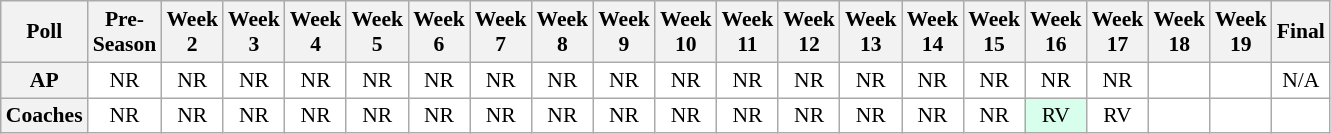<table class="wikitable" style="white-space:nowrap;font-size:90%">
<tr>
<th>Poll</th>
<th>Pre-<br>Season</th>
<th>Week<br>2</th>
<th>Week<br>3</th>
<th>Week<br>4</th>
<th>Week<br>5</th>
<th>Week<br>6</th>
<th>Week<br>7</th>
<th>Week<br>8</th>
<th>Week<br>9</th>
<th>Week<br>10</th>
<th>Week<br>11</th>
<th>Week<br>12</th>
<th>Week<br>13</th>
<th>Week<br>14</th>
<th>Week<br>15</th>
<th>Week<br>16</th>
<th>Week<br>17</th>
<th>Week<br>18</th>
<th>Week<br>19</th>
<th>Final</th>
</tr>
<tr style="text-align:center;">
<th>AP</th>
<td style="background:#FFFFFF;">NR</td>
<td style="background:#FFFFFF;">NR</td>
<td style="background:#FFFFFF;">NR</td>
<td style="background:#FFFFFF;">NR</td>
<td style="background:#FFFFFF;">NR</td>
<td style="background:#FFFFFF;">NR</td>
<td style="background:#FFFFFF;">NR</td>
<td style="background:#FFFFFF;">NR</td>
<td style="background:#FFFFFF;">NR</td>
<td style="background:#FFFFFF;">NR</td>
<td style="background:#FFFFFF;">NR</td>
<td style="background:#FFFFFF;">NR</td>
<td style="background:#FFFFFF;">NR</td>
<td style="background:#FFFFFF;">NR</td>
<td style="background:#FFFFFF;">NR</td>
<td style="background:#FFFFFF;">NR</td>
<td style="background:#FFFFFF;">NR</td>
<td style="background:#FFFFFF;"></td>
<td style="background:#FFFFFF;"></td>
<td style="background:#FFFFFF;">N/A</td>
</tr>
<tr style="text-align:center;">
<th>Coaches</th>
<td style="background:#FFFFFF;">NR</td>
<td style="background:#FFFFFF;">NR</td>
<td style="background:#FFFFFF;">NR</td>
<td style="background:#FFFFFF;">NR</td>
<td style="background:#FFFFFF;">NR</td>
<td style="background:#FFFFFF;">NR</td>
<td style="background:#FFFFFF;">NR</td>
<td style="background:#FFFFFF;">NR</td>
<td style="background:#FFFFFF;">NR</td>
<td style="background:#FFFFFF;">NR</td>
<td style="background:#FFFFFF;">NR</td>
<td style="background:#FFFFFF;">NR</td>
<td style="background:#FFFFFF;">NR</td>
<td style="background:#FFFFFF;">NR</td>
<td style="background:#FFFFFF;">NR</td>
<td style="background:#D8FFEB;">RV</td>
<td style="background:#FFFFFF;">RV</td>
<td style="background:#FFFFFF;"></td>
<td style="background:#FFFFFF;"></td>
<td style="background:#FFFFFF;"></td>
</tr>
</table>
